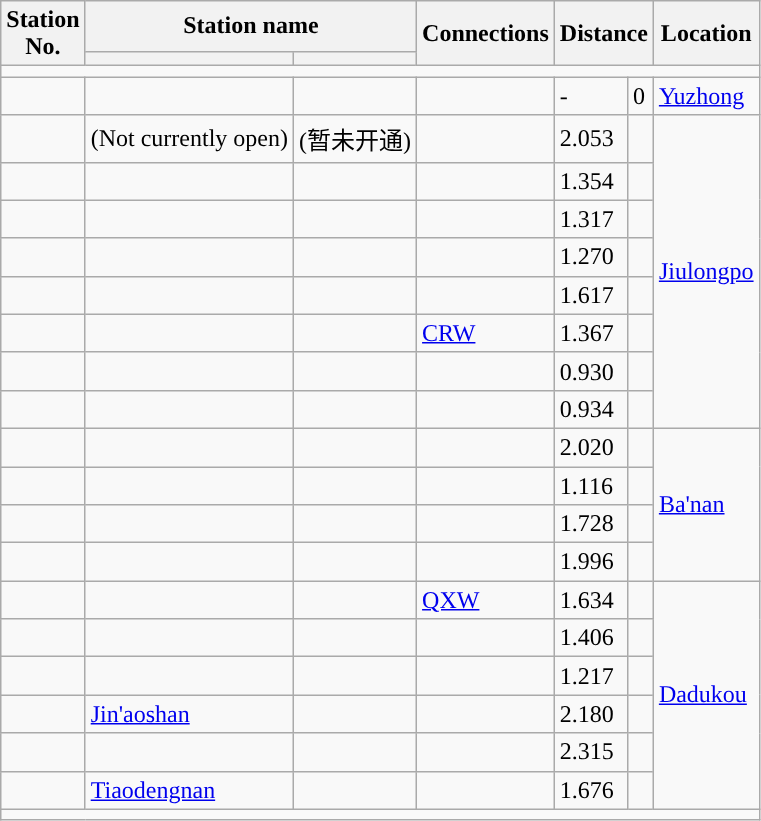<table class="wikitable">
<tr>
<th rowspan="2">Station<br>No.</th>
<th colspan="2">Station name</th>
<th rowspan="2">Connections</th>
<th colspan="2" rowspan="2">Distance<br></th>
<th colspan="2" rowspan="2">Location</th>
</tr>
<tr>
<th></th>
<th></th>
</tr>
<tr style="background:#">
<td colspan = "10"></td>
</tr>
<tr>
<td></td>
<td></td>
<td></td>
<td></td>
<td>-</td>
<td>0</td>
<td rowspan="1"><a href='#'>Yuzhong</a><br></td>
</tr>
<tr>
<td></td>
<td> (Not currently open)</td>
<td> (暂未开通)</td>
<td> </td>
<td>2.053</td>
<td></td>
<td rowspan="8"><a href='#'>Jiulongpo</a></td>
</tr>
<tr>
<td></td>
<td></td>
<td></td>
<td></td>
<td>1.354</td>
<td></td>
</tr>
<tr>
<td></td>
<td></td>
<td></td>
<td></td>
<td>1.317</td>
<td></td>
</tr>
<tr>
<td></td>
<td></td>
<td></td>
<td></td>
<td>1.270</td>
<td></td>
</tr>
<tr>
<td></td>
<td></td>
<td></td>
<td></td>
<td>1.617</td>
<td></td>
</tr>
<tr>
<td></td>
<td></td>
<td></td>
<td> <a href='#'>CRW</a></td>
<td>1.367</td>
<td></td>
</tr>
<tr>
<td></td>
<td></td>
<td></td>
<td></td>
<td>0.930</td>
<td></td>
</tr>
<tr>
<td></td>
<td></td>
<td></td>
<td></td>
<td>0.934</td>
<td></td>
</tr>
<tr>
<td></td>
<td></td>
<td></td>
<td></td>
<td>2.020</td>
<td></td>
<td rowspan="4"><a href='#'>Ba'nan</a></td>
</tr>
<tr>
<td></td>
<td></td>
<td></td>
<td></td>
<td>1.116</td>
<td></td>
</tr>
<tr>
<td></td>
<td></td>
<td></td>
<td></td>
<td>1.728</td>
<td></td>
</tr>
<tr>
<td></td>
<td></td>
<td></td>
<td></td>
<td>1.996</td>
<td></td>
</tr>
<tr>
<td></td>
<td></td>
<td></td>
<td> <a href='#'>QXW</a></td>
<td>1.634</td>
<td></td>
<td rowspan="6"><a href='#'>Dadukou</a></td>
</tr>
<tr>
<td></td>
<td></td>
<td></td>
<td></td>
<td>1.406</td>
<td></td>
</tr>
<tr>
<td></td>
<td></td>
<td></td>
<td></td>
<td>1.217</td>
<td></td>
</tr>
<tr>
<td></td>
<td><a href='#'>Jin'aoshan</a></td>
<td></td>
<td></td>
<td>2.180</td>
<td></td>
</tr>
<tr>
<td></td>
<td></td>
<td></td>
<td> </td>
<td>2.315</td>
<td></td>
</tr>
<tr>
<td></td>
<td><a href='#'>Tiaodengnan</a></td>
<td></td>
<td></td>
<td>1.676</td>
<td></td>
</tr>
<tr style="background:#">
<td colspan = "10"></td>
</tr>
</table>
